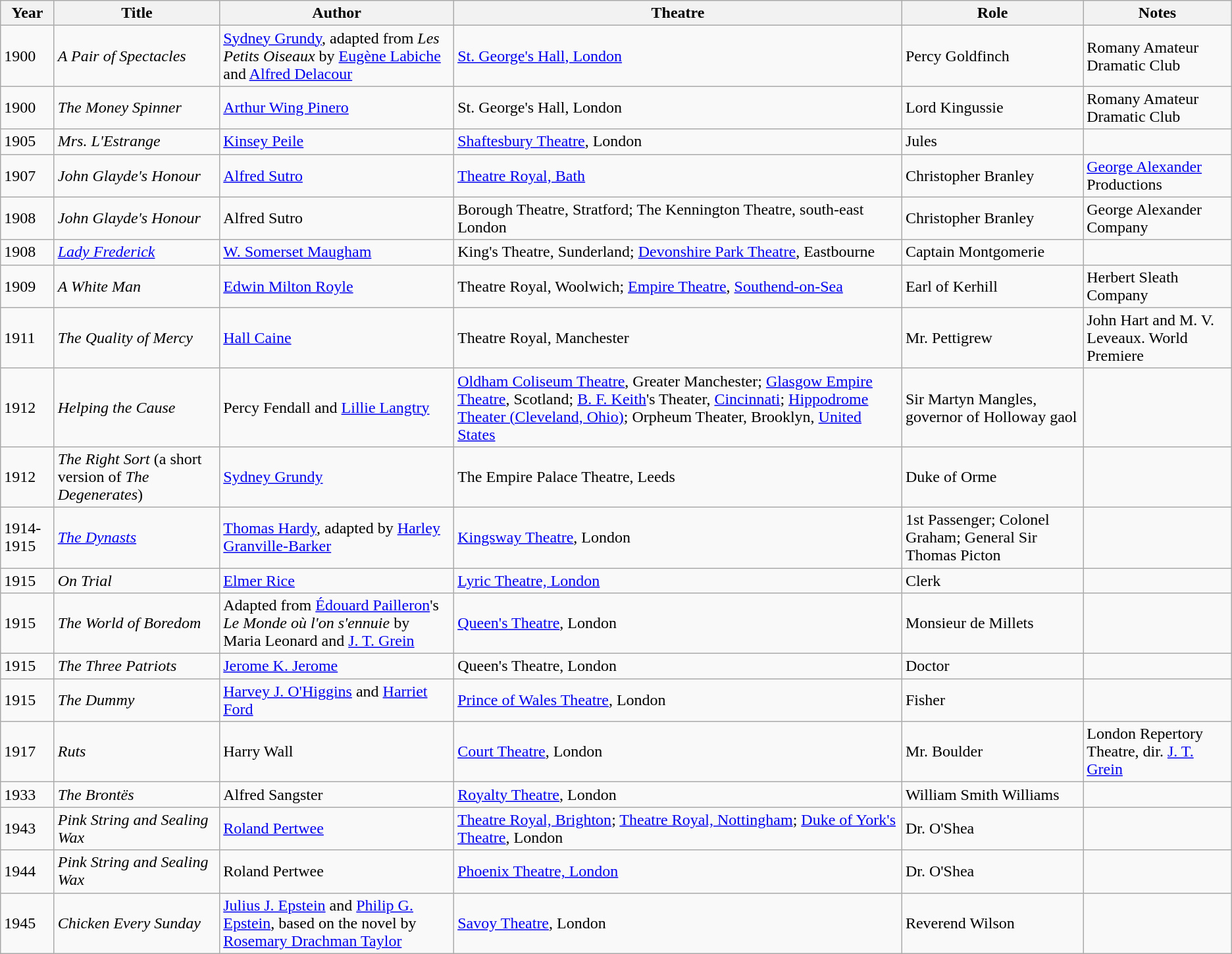<table class="wikitable sortable">
<tr>
<th>Year</th>
<th>Title</th>
<th>Author</th>
<th>Theatre</th>
<th>Role</th>
<th>Notes</th>
</tr>
<tr>
<td>1900</td>
<td><em>A Pair of Spectacles</em></td>
<td><a href='#'>Sydney Grundy</a>, adapted from <em>Les Petits Oiseaux</em> by <a href='#'>Eugène Labiche</a> and <a href='#'>Alfred Delacour</a></td>
<td><a href='#'>St. George's Hall, London</a></td>
<td>Percy Goldfinch</td>
<td>Romany Amateur Dramatic Club</td>
</tr>
<tr>
<td>1900</td>
<td><em>The Money Spinner</em></td>
<td><a href='#'>Arthur Wing Pinero</a></td>
<td>St. George's Hall, London</td>
<td>Lord Kingussie</td>
<td>Romany Amateur Dramatic Club </td>
</tr>
<tr>
<td>1905</td>
<td><em>Mrs. L'Estrange</em></td>
<td><a href='#'>Kinsey Peile</a></td>
<td><a href='#'>Shaftesbury Theatre</a>, London</td>
<td>Jules</td>
<td></td>
</tr>
<tr>
<td>1907</td>
<td><em>John Glayde's Honour</em></td>
<td><a href='#'>Alfred Sutro</a></td>
<td><a href='#'>Theatre Royal, Bath</a></td>
<td>Christopher Branley</td>
<td><a href='#'>George Alexander</a> Productions </td>
</tr>
<tr>
<td>1908</td>
<td><em>John Glayde's Honour</em></td>
<td>Alfred Sutro</td>
<td>Borough Theatre, Stratford; The Kennington Theatre, south-east London</td>
<td>Christopher Branley</td>
<td>George Alexander Company</td>
</tr>
<tr>
<td>1908</td>
<td><em><a href='#'>Lady Frederick</a></em></td>
<td><a href='#'>W. Somerset Maugham</a></td>
<td>King's Theatre, Sunderland; <a href='#'>Devonshire Park Theatre</a>, Eastbourne</td>
<td>Captain Montgomerie</td>
<td></td>
</tr>
<tr>
<td>1909</td>
<td><em>A White Man</em></td>
<td><a href='#'>Edwin Milton Royle</a></td>
<td>Theatre Royal, Woolwich; <a href='#'>Empire Theatre</a>, <a href='#'>Southend-on-Sea</a></td>
<td>Earl of Kerhill</td>
<td>Herbert Sleath Company </td>
</tr>
<tr>
<td>1911</td>
<td><em>The Quality of Mercy</em></td>
<td><a href='#'>Hall Caine</a></td>
<td>Theatre Royal, Manchester</td>
<td>Mr. Pettigrew</td>
<td>John Hart and M. V. Leveaux. World Premiere</td>
</tr>
<tr>
<td>1912</td>
<td><em>Helping the Cause</em></td>
<td>Percy Fendall and <a href='#'>Lillie Langtry</a></td>
<td><a href='#'>Oldham Coliseum Theatre</a>, Greater Manchester; <a href='#'>Glasgow Empire Theatre</a>, Scotland; <a href='#'>B. F. Keith</a>'s Theater, <a href='#'>Cincinnati</a>; <a href='#'>Hippodrome Theater (Cleveland, Ohio)</a>; Orpheum Theater, Brooklyn, <a href='#'>United States</a></td>
<td>Sir Martyn Mangles, governor of Holloway gaol</td>
<td></td>
</tr>
<tr>
<td>1912</td>
<td><em>The Right Sort</em> (a short version of <em>The Degenerates</em>)</td>
<td><a href='#'>Sydney Grundy</a></td>
<td>The Empire Palace Theatre, Leeds</td>
<td>Duke of Orme</td>
<td></td>
</tr>
<tr>
<td>1914-1915</td>
<td><em><a href='#'>The Dynasts</a></em></td>
<td><a href='#'>Thomas Hardy</a>, adapted by <a href='#'>Harley Granville-Barker</a></td>
<td><a href='#'>Kingsway Theatre</a>, London</td>
<td>1st Passenger; Colonel Graham; General Sir Thomas Picton</td>
<td></td>
</tr>
<tr>
<td>1915</td>
<td><em>On Trial</em></td>
<td><a href='#'>Elmer Rice</a></td>
<td><a href='#'>Lyric Theatre, London</a></td>
<td>Clerk</td>
<td></td>
</tr>
<tr>
<td>1915</td>
<td><em>The World of Boredom</em></td>
<td>Adapted from <a href='#'>Édouard Pailleron</a>'s <em>Le Monde où l'on s'ennuie</em> by Maria Leonard and <a href='#'>J. T. Grein</a></td>
<td><a href='#'>Queen's Theatre</a>, London</td>
<td>Monsieur de Millets</td>
<td></td>
</tr>
<tr>
<td>1915</td>
<td><em>The Three Patriots</em></td>
<td><a href='#'>Jerome K. Jerome</a></td>
<td>Queen's Theatre, London</td>
<td>Doctor</td>
<td></td>
</tr>
<tr>
<td>1915</td>
<td><em>The Dummy</em></td>
<td><a href='#'>Harvey J. O'Higgins</a> and <a href='#'>Harriet Ford</a></td>
<td><a href='#'>Prince of Wales Theatre</a>, London</td>
<td>Fisher</td>
<td></td>
</tr>
<tr>
<td>1917</td>
<td><em>Ruts</em></td>
<td>Harry Wall</td>
<td><a href='#'>Court Theatre</a>, London</td>
<td>Mr. Boulder</td>
<td>London Repertory Theatre, dir. <a href='#'>J. T. Grein</a></td>
</tr>
<tr>
<td>1933</td>
<td><em>The Brontës</em></td>
<td>Alfred Sangster</td>
<td><a href='#'>Royalty Theatre</a>, London</td>
<td>William Smith Williams</td>
<td></td>
</tr>
<tr>
<td>1943</td>
<td><em>Pink String and Sealing Wax</em></td>
<td><a href='#'>Roland Pertwee</a></td>
<td><a href='#'>Theatre Royal, Brighton</a>; <a href='#'>Theatre Royal, Nottingham</a>; <a href='#'>Duke of York's Theatre</a>, London</td>
<td>Dr. O'Shea</td>
<td></td>
</tr>
<tr>
<td>1944</td>
<td><em>Pink String and Sealing Wax</em></td>
<td>Roland Pertwee</td>
<td><a href='#'>Phoenix Theatre, London</a></td>
<td>Dr. O'Shea</td>
<td></td>
</tr>
<tr>
<td>1945</td>
<td><em>Chicken Every Sunday</em></td>
<td><a href='#'>Julius J. Epstein</a> and <a href='#'>Philip G. Epstein</a>, based on the novel by <a href='#'>Rosemary Drachman Taylor</a></td>
<td><a href='#'>Savoy Theatre</a>, London</td>
<td>Reverend Wilson</td>
<td></td>
</tr>
</table>
